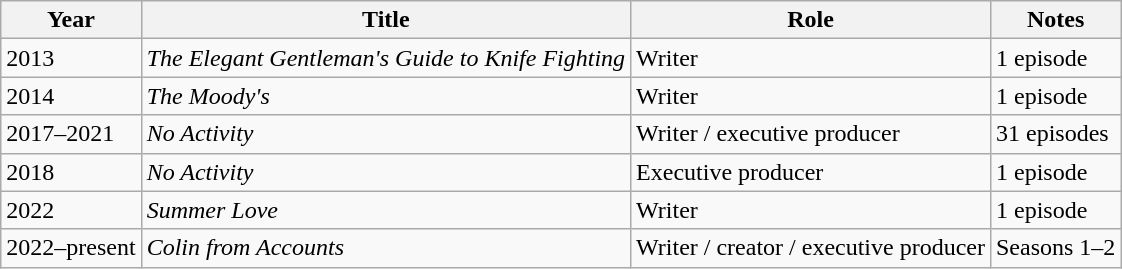<table class="wikitable">
<tr>
<th>Year</th>
<th>Title</th>
<th>Role</th>
<th>Notes</th>
</tr>
<tr>
<td>2013</td>
<td><em>The Elegant Gentleman's Guide to Knife Fighting</em></td>
<td>Writer</td>
<td>1 episode</td>
</tr>
<tr>
<td>2014</td>
<td><em>The Moody's</em></td>
<td>Writer</td>
<td>1 episode</td>
</tr>
<tr>
<td>2017–2021</td>
<td><em>No Activity</em></td>
<td>Writer / executive producer</td>
<td>31 episodes</td>
</tr>
<tr>
<td>2018</td>
<td><em>No Activity</em></td>
<td>Executive producer</td>
<td>1 episode</td>
</tr>
<tr>
<td>2022</td>
<td><em>Summer Love</em></td>
<td>Writer</td>
<td>1 episode</td>
</tr>
<tr>
<td>2022–present</td>
<td><em>Colin from Accounts</em></td>
<td>Writer / creator / executive producer</td>
<td>Seasons 1–2</td>
</tr>
</table>
